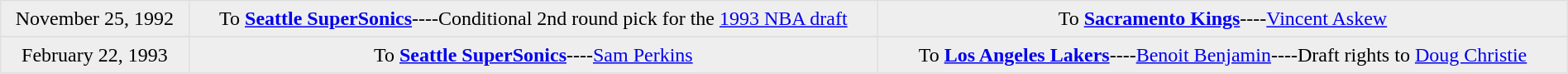<table border=1 style="border-collapse:collapse; text-align: center; width: 100%" bordercolor="#DFDFDF"  cellpadding="5">
<tr bgcolor="eeeeee">
<td style="width:12%">November 25, 1992</td>
<td style="width:44%" valign="top">To <strong><a href='#'>Seattle SuperSonics</a></strong>----Conditional 2nd round pick for the <a href='#'>1993 NBA draft</a></td>
<td style="width:44%" valign="top">To <strong><a href='#'>Sacramento Kings</a></strong>----<a href='#'>Vincent Askew</a></td>
</tr>
<tr>
</tr>
<tr bgcolor="eeeeee">
<td style="width:12%">February 22, 1993</td>
<td style="width:44%" valign="top">To <strong><a href='#'>Seattle SuperSonics</a></strong>----<a href='#'>Sam Perkins</a></td>
<td style="width:44%" valign="top">To <strong><a href='#'>Los Angeles Lakers</a></strong>----<a href='#'>Benoit Benjamin</a>----Draft rights to <a href='#'>Doug Christie</a></td>
</tr>
<tr>
</tr>
</table>
